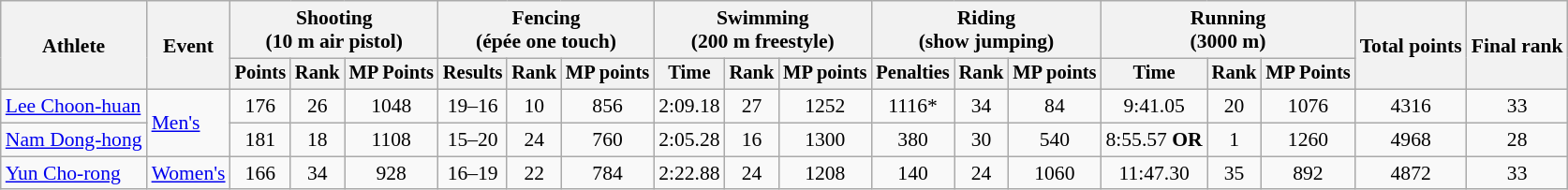<table class="wikitable" style="font-size:90%">
<tr>
<th rowspan="2">Athlete</th>
<th rowspan="2">Event</th>
<th colspan=3>Shooting<br><span>(10 m air pistol)</span></th>
<th colspan=3>Fencing<br><span>(épée one touch)</span></th>
<th colspan=3>Swimming<br><span>(200 m freestyle)</span></th>
<th colspan=3>Riding<br><span>(show jumping)</span></th>
<th colspan=3>Running<br><span>(3000 m)</span></th>
<th rowspan=2>Total points</th>
<th rowspan=2>Final rank</th>
</tr>
<tr style="font-size:95%">
<th>Points</th>
<th>Rank</th>
<th>MP Points</th>
<th>Results</th>
<th>Rank</th>
<th>MP points</th>
<th>Time</th>
<th>Rank</th>
<th>MP points</th>
<th>Penalties</th>
<th>Rank</th>
<th>MP points</th>
<th>Time</th>
<th>Rank</th>
<th>MP Points</th>
</tr>
<tr align=center>
<td align=left><a href='#'>Lee Choon-huan</a></td>
<td align=left rowspan=2><a href='#'>Men's</a></td>
<td>176</td>
<td>26</td>
<td>1048</td>
<td>19–16</td>
<td>10</td>
<td>856</td>
<td>2:09.18</td>
<td>27</td>
<td>1252</td>
<td>1116*</td>
<td>34</td>
<td>84</td>
<td>9:41.05</td>
<td>20</td>
<td>1076</td>
<td>4316</td>
<td>33</td>
</tr>
<tr align=center>
<td align=left><a href='#'>Nam Dong-hong</a></td>
<td>181</td>
<td>18</td>
<td>1108</td>
<td>15–20</td>
<td>24</td>
<td>760</td>
<td>2:05.28</td>
<td>16</td>
<td>1300</td>
<td>380</td>
<td>30</td>
<td>540</td>
<td>8:55.57  <strong>OR</strong></td>
<td>1</td>
<td>1260</td>
<td>4968</td>
<td>28</td>
</tr>
<tr align=center>
<td align=left><a href='#'>Yun Cho-rong</a></td>
<td align=left><a href='#'>Women's</a></td>
<td>166</td>
<td>34</td>
<td>928</td>
<td>16–19</td>
<td>22</td>
<td>784</td>
<td>2:22.88</td>
<td>24</td>
<td>1208</td>
<td>140</td>
<td>24</td>
<td>1060</td>
<td>11:47.30</td>
<td>35</td>
<td>892</td>
<td>4872</td>
<td>33</td>
</tr>
</table>
